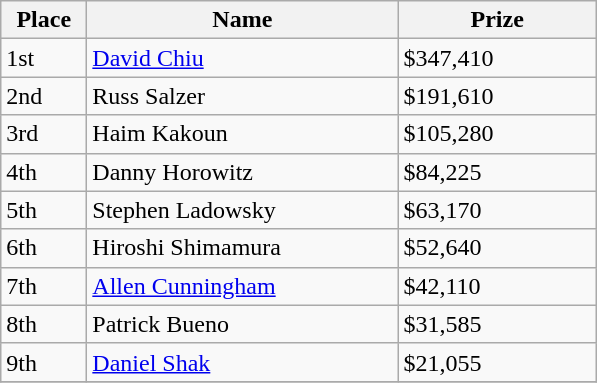<table class="wikitable">
<tr>
<th width="50">Place</th>
<th width="200">Name</th>
<th width="125">Prize</th>
</tr>
<tr>
<td>1st</td>
<td><a href='#'>David Chiu</a></td>
<td>$347,410</td>
</tr>
<tr>
<td>2nd</td>
<td>Russ Salzer</td>
<td>$191,610</td>
</tr>
<tr>
<td>3rd</td>
<td>Haim Kakoun</td>
<td>$105,280</td>
</tr>
<tr>
<td>4th</td>
<td>Danny Horowitz</td>
<td>$84,225</td>
</tr>
<tr>
<td>5th</td>
<td>Stephen Ladowsky</td>
<td>$63,170</td>
</tr>
<tr>
<td>6th</td>
<td>Hiroshi Shimamura</td>
<td>$52,640</td>
</tr>
<tr>
<td>7th</td>
<td><a href='#'>Allen Cunningham</a></td>
<td>$42,110</td>
</tr>
<tr>
<td>8th</td>
<td>Patrick Bueno</td>
<td>$31,585</td>
</tr>
<tr>
<td>9th</td>
<td><a href='#'>Daniel Shak</a></td>
<td>$21,055</td>
</tr>
<tr>
</tr>
</table>
